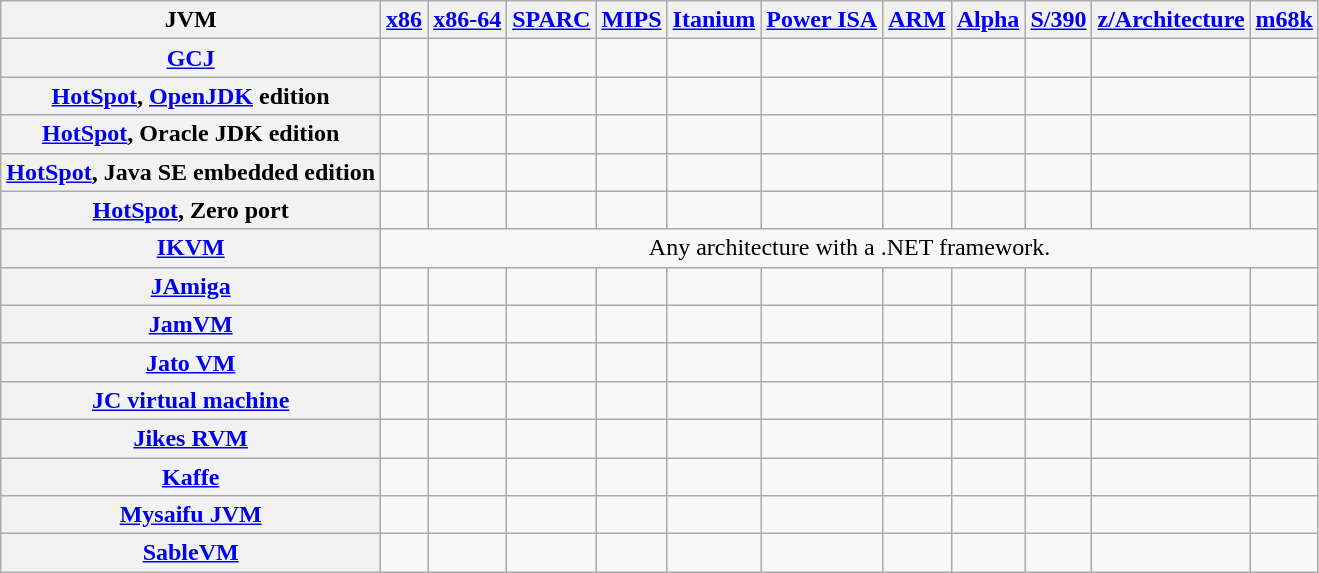<table class="wikitable sortable sort-under" style="text-align: center; width: auto;">
<tr>
<th>JVM</th>
<th><a href='#'>x86</a></th>
<th><a href='#'>x86-64</a></th>
<th><a href='#'>SPARC</a></th>
<th><a href='#'>MIPS</a></th>
<th><a href='#'>Itanium</a></th>
<th><a href='#'>Power ISA</a></th>
<th><a href='#'>ARM</a></th>
<th><a href='#'>Alpha</a></th>
<th><a href='#'>S/390</a></th>
<th><a href='#'>z/Architecture</a></th>
<th><a href='#'>m68k</a></th>
</tr>
<tr>
<th><a href='#'>GCJ</a></th>
<td></td>
<td></td>
<td></td>
<td></td>
<td></td>
<td></td>
<td></td>
<td></td>
<td></td>
<td></td>
<td></td>
</tr>
<tr>
<th><a href='#'>HotSpot</a>, <a href='#'>OpenJDK</a> edition</th>
<td></td>
<td></td>
<td></td>
<td></td>
<td></td>
<td></td>
<td></td>
<td></td>
<td></td>
<td></td>
<td></td>
</tr>
<tr>
<th><a href='#'>HotSpot</a>, Oracle JDK edition</th>
<td></td>
<td></td>
<td></td>
<td></td>
<td></td>
<td></td>
<td></td>
<td></td>
<td></td>
<td></td>
<td></td>
</tr>
<tr>
<th><a href='#'>HotSpot</a>, Java SE embedded edition</th>
<td></td>
<td></td>
<td></td>
<td></td>
<td></td>
<td></td>
<td></td>
<td></td>
<td></td>
<td></td>
<td></td>
</tr>
<tr>
<th><a href='#'>HotSpot</a>, Zero port</th>
<td></td>
<td></td>
<td></td>
<td></td>
<td></td>
<td></td>
<td></td>
<td></td>
<td></td>
<td></td>
<td></td>
</tr>
<tr>
<th><a href='#'>IKVM</a></th>
<td colspan="11">Any architecture with a .NET framework.</td>
</tr>
<tr>
<th><a href='#'>JAmiga</a></th>
<td></td>
<td></td>
<td></td>
<td></td>
<td></td>
<td></td>
<td></td>
<td></td>
<td></td>
<td></td>
<td></td>
</tr>
<tr>
<th><a href='#'>JamVM</a></th>
<td></td>
<td></td>
<td></td>
<td></td>
<td></td>
<td></td>
<td></td>
<td></td>
<td></td>
<td></td>
<td></td>
</tr>
<tr>
<th><a href='#'>Jato VM</a></th>
<td></td>
<td></td>
<td></td>
<td></td>
<td></td>
<td></td>
<td></td>
<td></td>
<td></td>
<td></td>
<td></td>
</tr>
<tr>
<th><a href='#'>JC virtual machine</a></th>
<td></td>
<td></td>
<td></td>
<td></td>
<td></td>
<td></td>
<td></td>
<td></td>
<td></td>
<td></td>
<td></td>
</tr>
<tr>
<th><a href='#'>Jikes RVM</a></th>
<td></td>
<td></td>
<td></td>
<td></td>
<td></td>
<td></td>
<td></td>
<td></td>
<td></td>
<td></td>
<td></td>
</tr>
<tr>
<th><a href='#'>Kaffe</a></th>
<td></td>
<td></td>
<td></td>
<td></td>
<td></td>
<td></td>
<td></td>
<td></td>
<td></td>
<td></td>
<td></td>
</tr>
<tr>
<th><a href='#'>Mysaifu JVM</a></th>
<td></td>
<td></td>
<td></td>
<td></td>
<td></td>
<td></td>
<td></td>
<td></td>
<td></td>
<td></td>
<td></td>
</tr>
<tr>
<th><a href='#'>SableVM</a></th>
<td></td>
<td></td>
<td></td>
<td></td>
<td></td>
<td></td>
<td></td>
<td></td>
<td></td>
<td></td>
<td></td>
</tr>
</table>
